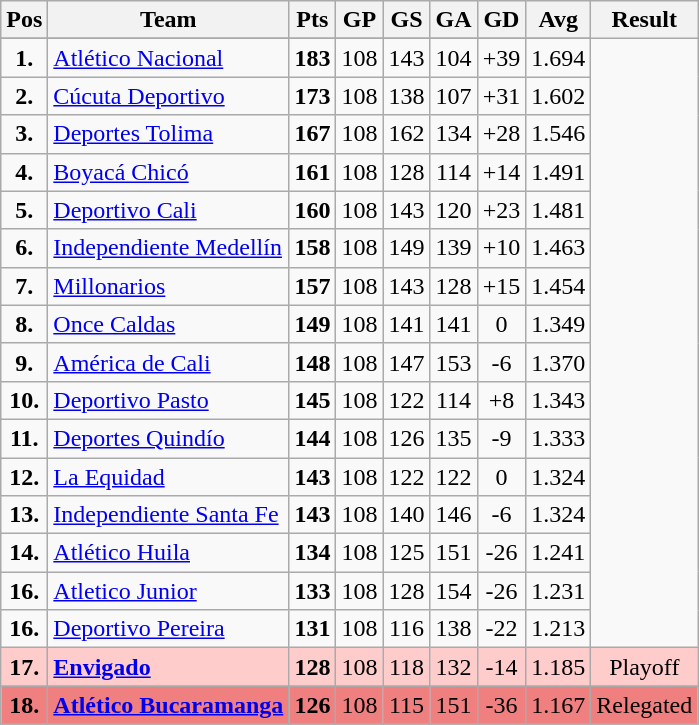<table class="wikitable sortable" style="text-align: center;">
<tr>
<th align="center">Pos</th>
<th align="center">Team</th>
<th align="center">Pts</th>
<th align="center">GP</th>
<th align="center">GS</th>
<th align="center">GA</th>
<th align="center">GD</th>
<th align="center">Avg</th>
<th align="center">Result</th>
</tr>
<tr>
</tr>
<tr align="center">
<td><strong>1.</strong></td>
<td align="left"><a href='#'>Atlético Nacional</a></td>
<td><strong>183</strong></td>
<td>108</td>
<td>143</td>
<td>104</td>
<td>+39</td>
<td>1.694</td>
</tr>
<tr align="center">
<td><strong>2.</strong></td>
<td align="left"><a href='#'>Cúcuta Deportivo</a></td>
<td><strong>173</strong></td>
<td>108</td>
<td>138</td>
<td>107</td>
<td>+31</td>
<td>1.602</td>
</tr>
<tr align="center">
<td><strong>3.</strong></td>
<td align="left"><a href='#'>Deportes Tolima</a></td>
<td><strong>167</strong></td>
<td>108</td>
<td>162</td>
<td>134</td>
<td>+28</td>
<td>1.546</td>
</tr>
<tr align="center">
<td><strong>4.</strong></td>
<td align="left"><a href='#'>Boyacá Chicó</a></td>
<td><strong>161</strong></td>
<td>108</td>
<td>128</td>
<td>114</td>
<td>+14</td>
<td>1.491</td>
</tr>
<tr align="center">
<td><strong>5.</strong></td>
<td align="left"><a href='#'>Deportivo Cali</a></td>
<td><strong>160</strong></td>
<td>108</td>
<td>143</td>
<td>120</td>
<td>+23</td>
<td>1.481</td>
</tr>
<tr align="center">
<td><strong>6.</strong></td>
<td align="left"><a href='#'>Independiente Medellín</a></td>
<td><strong>158</strong></td>
<td>108</td>
<td>149</td>
<td>139</td>
<td>+10</td>
<td>1.463</td>
</tr>
<tr align="center">
<td><strong>7.</strong></td>
<td align="left"><a href='#'>Millonarios</a></td>
<td><strong>157</strong></td>
<td>108</td>
<td>143</td>
<td>128</td>
<td>+15</td>
<td>1.454</td>
</tr>
<tr align="center">
<td><strong>8.</strong></td>
<td align="left"><a href='#'>Once Caldas</a></td>
<td><strong>149</strong></td>
<td>108</td>
<td>141</td>
<td>141</td>
<td>0</td>
<td>1.349</td>
</tr>
<tr align="center">
<td><strong>9.</strong></td>
<td align="left"><a href='#'>América de Cali</a></td>
<td><strong>148</strong></td>
<td>108</td>
<td>147</td>
<td>153</td>
<td>-6</td>
<td>1.370</td>
</tr>
<tr align="center">
<td><strong>10.</strong></td>
<td align="left"><a href='#'>Deportivo Pasto</a></td>
<td><strong>145</strong></td>
<td>108</td>
<td>122</td>
<td>114</td>
<td>+8</td>
<td>1.343</td>
</tr>
<tr align="center">
<td><strong>11.</strong></td>
<td align="left"><a href='#'>Deportes Quindío</a></td>
<td><strong>144</strong></td>
<td>108</td>
<td>126</td>
<td>135</td>
<td>-9</td>
<td>1.333</td>
</tr>
<tr align="center">
<td><strong>12.</strong></td>
<td align="left"><a href='#'>La Equidad</a></td>
<td><strong>143</strong></td>
<td>108</td>
<td>122</td>
<td>122</td>
<td>0</td>
<td>1.324</td>
</tr>
<tr align="center">
<td><strong>13.</strong></td>
<td align="left"><a href='#'>Independiente Santa Fe</a></td>
<td><strong>143</strong></td>
<td>108</td>
<td>140</td>
<td>146</td>
<td>-6</td>
<td>1.324</td>
</tr>
<tr align="center">
<td><strong>14.</strong></td>
<td align="left"><a href='#'>Atlético Huila</a></td>
<td><strong>134</strong></td>
<td>108</td>
<td>125</td>
<td>151</td>
<td>-26</td>
<td>1.241</td>
</tr>
<tr align="center">
<td><strong>16.</strong></td>
<td align="left"><a href='#'>Atletico Junior</a></td>
<td><strong>133</strong></td>
<td>108</td>
<td>128</td>
<td>154</td>
<td>-26</td>
<td>1.231</td>
</tr>
<tr align="center">
<td><strong>16.</strong></td>
<td align="left"><a href='#'>Deportivo Pereira</a></td>
<td><strong>131</strong></td>
<td>108</td>
<td>116</td>
<td>138</td>
<td>-22</td>
<td>1.213</td>
</tr>
<tr style="background:#FFCCCC;">
<td><strong>17.</strong></td>
<td align="left"><strong><a href='#'>Envigado</a></strong></td>
<td><strong>128</strong></td>
<td>108</td>
<td>118</td>
<td>132</td>
<td>-14</td>
<td>1.185</td>
<td>Playoff</td>
</tr>
<tr style="background: #F08080;">
<td><strong>18.</strong></td>
<td align="left"><strong><a href='#'>Atlético Bucaramanga</a></strong></td>
<td><strong>126</strong></td>
<td>108</td>
<td>115</td>
<td>151</td>
<td>-36</td>
<td>1.167</td>
<td>Relegated</td>
</tr>
<tr>
</tr>
</table>
